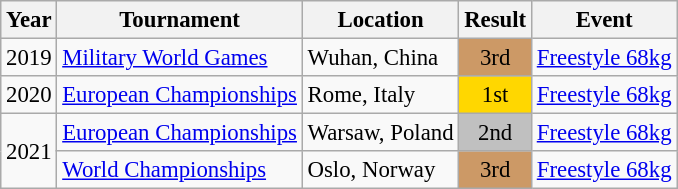<table class="wikitable" style="font-size:95%;">
<tr>
<th>Year</th>
<th>Tournament</th>
<th>Location</th>
<th>Result</th>
<th>Event</th>
</tr>
<tr>
<td>2019</td>
<td><a href='#'>Military World Games</a></td>
<td>Wuhan, China</td>
<td align="center" bgcolor="cc9966">3rd</td>
<td><a href='#'>Freestyle 68kg</a></td>
</tr>
<tr>
<td>2020</td>
<td><a href='#'>European Championships</a></td>
<td>Rome, Italy</td>
<td align="center" bgcolor="gold">1st</td>
<td><a href='#'>Freestyle 68kg</a></td>
</tr>
<tr>
<td rowspan=2>2021</td>
<td><a href='#'>European Championships</a></td>
<td>Warsaw, Poland</td>
<td align="center" bgcolor="silver">2nd</td>
<td><a href='#'>Freestyle 68kg</a></td>
</tr>
<tr>
<td><a href='#'>World Championships</a></td>
<td>Oslo, Norway</td>
<td align="center" bgcolor="cc9966">3rd</td>
<td><a href='#'>Freestyle 68kg</a></td>
</tr>
</table>
